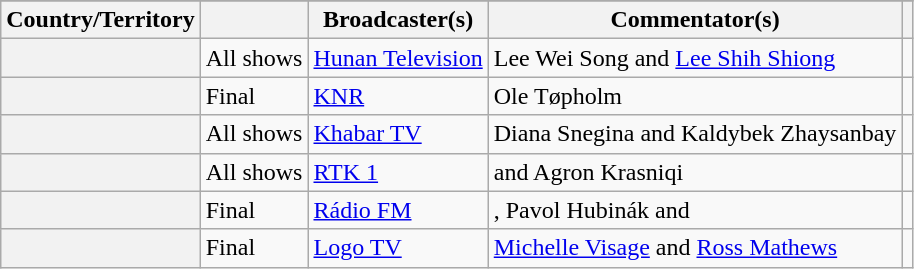<table class="wikitable plainrowheaders">
<tr>
</tr>
<tr>
<th scope="col">Country/Territory</th>
<th scope="col"></th>
<th scope="col">Broadcaster(s)</th>
<th scope="col">Commentator(s)</th>
<th scope="col"></th>
</tr>
<tr>
<th scope="row"></th>
<td>All shows</td>
<td><a href='#'>Hunan Television</a></td>
<td>Lee Wei Song and <a href='#'>Lee Shih Shiong</a></td>
<td></td>
</tr>
<tr>
<th scope="row"></th>
<td>Final</td>
<td><a href='#'>KNR</a></td>
<td>Ole Tøpholm</td>
<td></td>
</tr>
<tr>
<th scope="row"></th>
<td>All shows</td>
<td><a href='#'>Khabar TV</a></td>
<td>Diana Snegina and Kaldybek Zhaysanbay</td>
<td></td>
</tr>
<tr>
<th scope="row"></th>
<td>All shows</td>
<td><a href='#'>RTK 1</a></td>
<td> and Agron Krasniqi</td>
<td></td>
</tr>
<tr>
<th scope="row"></th>
<td>Final</td>
<td><a href='#'>Rádio FM</a></td>
<td>, Pavol Hubinák and </td>
<td></td>
</tr>
<tr>
<th scope="row"></th>
<td>Final</td>
<td><a href='#'>Logo TV</a></td>
<td><a href='#'>Michelle Visage</a> and <a href='#'>Ross Mathews</a></td>
<td></td>
</tr>
</table>
